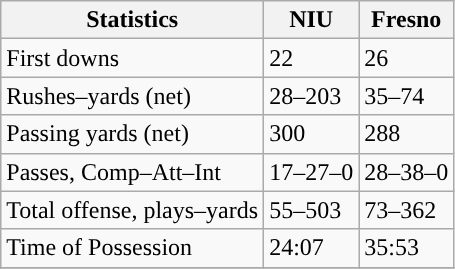<table class="wikitable">
<tr>
<th>Statistics</th>
<th>NIU</th>
<th>Fresno</th>
</tr>
<tr>
<td>First downs</td>
<td>22</td>
<td>26</td>
</tr>
<tr>
<td>Rushes–yards (net)</td>
<td>28–203</td>
<td>35–74</td>
</tr>
<tr>
<td>Passing yards (net)</td>
<td>300</td>
<td>288</td>
</tr>
<tr>
<td>Passes, Comp–Att–Int</td>
<td>17–27–0</td>
<td>28–38–0</td>
</tr>
<tr>
<td>Total offense, plays–yards</td>
<td>55–503</td>
<td>73–362</td>
</tr>
<tr>
<td>Time of Possession</td>
<td>24:07</td>
<td>35:53</td>
</tr>
<tr>
</tr>
</table>
